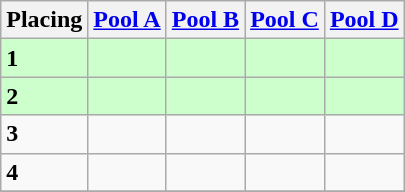<table class=wikitable style="border:1px solid #AAAAAA;">
<tr>
<th>Placing</th>
<th><a href='#'>Pool A</a></th>
<th><a href='#'>Pool B</a></th>
<th><a href='#'>Pool C</a></th>
<th><a href='#'>Pool D</a></th>
</tr>
<tr style="background: #ccffcc;">
<td><strong>1</strong></td>
<td></td>
<td></td>
<td></td>
<td></td>
</tr>
<tr style="background: #ccffcc;">
<td><strong>2</strong></td>
<td></td>
<td></td>
<td></td>
<td></td>
</tr>
<tr>
<td><strong>3</strong></td>
<td></td>
<td></td>
<td></td>
<td></td>
</tr>
<tr>
<td><strong>4</strong></td>
<td></td>
<td></td>
<td></td>
<td></td>
</tr>
<tr>
</tr>
</table>
